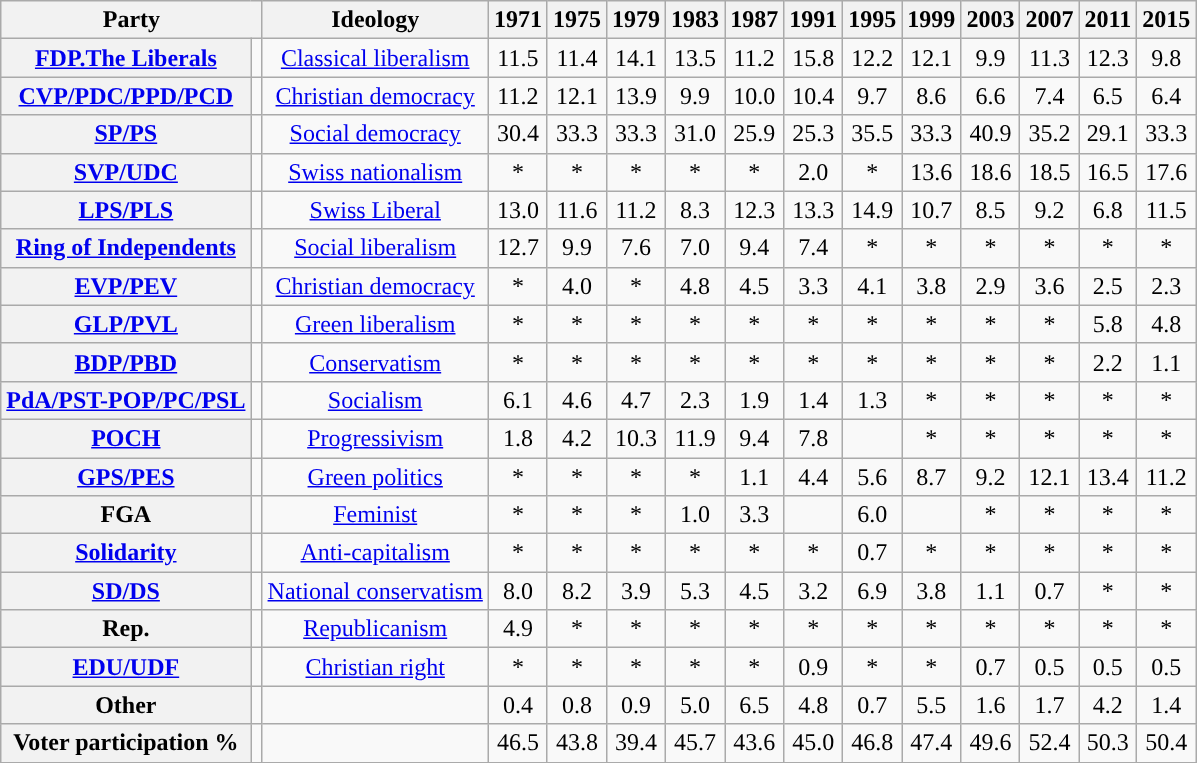<table class="wikitable sortable" style="text-align: center;">
<tr>
<th colspan="2">Party</th>
<th class="unsortable">Ideology</th>
<th>1971</th>
<th>1975</th>
<th>1979</th>
<th>1983</th>
<th>1987</th>
<th>1991</th>
<th>1995</th>
<th>1999</th>
<th>2003</th>
<th>2007</th>
<th>2011</th>
<th>2015</th>
</tr>
<tr>
<th><a href='#'>FDP.The Liberals</a></th>
<td></td>
<td><a href='#'>Classical liberalism</a></td>
<td>11.5</td>
<td>11.4</td>
<td>14.1</td>
<td>13.5</td>
<td>11.2</td>
<td>15.8</td>
<td>12.2</td>
<td>12.1</td>
<td>9.9</td>
<td>11.3</td>
<td>12.3</td>
<td>9.8</td>
</tr>
<tr>
<th><a href='#'>CVP/PDC/PPD/PCD</a></th>
<td></td>
<td><a href='#'>Christian democracy</a></td>
<td>11.2</td>
<td>12.1</td>
<td>13.9</td>
<td>9.9</td>
<td>10.0</td>
<td>10.4</td>
<td>9.7</td>
<td>8.6</td>
<td>6.6</td>
<td>7.4</td>
<td>6.5</td>
<td>6.4</td>
</tr>
<tr>
<th><a href='#'>SP/PS</a></th>
<td></td>
<td><a href='#'>Social democracy</a></td>
<td>30.4</td>
<td>33.3</td>
<td>33.3</td>
<td>31.0</td>
<td>25.9</td>
<td>25.3</td>
<td>35.5</td>
<td>33.3</td>
<td>40.9</td>
<td>35.2</td>
<td>29.1</td>
<td>33.3</td>
</tr>
<tr>
<th><a href='#'>SVP/UDC</a></th>
<td></td>
<td><a href='#'>Swiss nationalism</a></td>
<td>* </td>
<td>*</td>
<td>*</td>
<td>*</td>
<td>*</td>
<td>2.0</td>
<td>*</td>
<td>13.6</td>
<td>18.6</td>
<td>18.5</td>
<td>16.5</td>
<td>17.6</td>
</tr>
<tr>
<th><a href='#'>LPS/PLS</a></th>
<td></td>
<td><a href='#'>Swiss Liberal</a></td>
<td>13.0</td>
<td>11.6</td>
<td>11.2</td>
<td>8.3</td>
<td>12.3</td>
<td>13.3</td>
<td>14.9</td>
<td>10.7</td>
<td>8.5</td>
<td>9.2</td>
<td>6.8</td>
<td>11.5</td>
</tr>
<tr>
<th><a href='#'>Ring of Independents</a></th>
<td></td>
<td><a href='#'>Social liberalism</a></td>
<td>12.7</td>
<td>9.9</td>
<td>7.6</td>
<td>7.0</td>
<td>9.4</td>
<td>7.4</td>
<td>*</td>
<td>*</td>
<td>*</td>
<td>*</td>
<td>*</td>
<td>*</td>
</tr>
<tr>
<th><a href='#'>EVP/PEV</a></th>
<td></td>
<td><a href='#'>Christian democracy</a></td>
<td>*</td>
<td>4.0</td>
<td>*</td>
<td>4.8</td>
<td>4.5</td>
<td>3.3</td>
<td>4.1</td>
<td>3.8</td>
<td>2.9</td>
<td>3.6</td>
<td>2.5</td>
<td>2.3</td>
</tr>
<tr>
<th><a href='#'>GLP/PVL</a></th>
<td></td>
<td><a href='#'>Green liberalism</a></td>
<td>*</td>
<td>*</td>
<td>*</td>
<td>*</td>
<td>*</td>
<td>*</td>
<td>*</td>
<td>*</td>
<td>*</td>
<td>*</td>
<td>5.8</td>
<td>4.8</td>
</tr>
<tr>
<th><a href='#'>BDP/PBD</a></th>
<td></td>
<td><a href='#'>Conservatism</a></td>
<td>*</td>
<td>*</td>
<td>*</td>
<td>*</td>
<td>*</td>
<td>*</td>
<td>*</td>
<td>*</td>
<td>*</td>
<td>*</td>
<td>2.2</td>
<td>1.1</td>
</tr>
<tr>
<th><a href='#'>PdA/PST-POP/PC/PSL</a></th>
<td></td>
<td><a href='#'>Socialism</a></td>
<td>6.1</td>
<td>4.6</td>
<td>4.7</td>
<td>2.3</td>
<td>1.9</td>
<td>1.4</td>
<td>1.3</td>
<td>*</td>
<td>*</td>
<td>*</td>
<td>*</td>
<td>*</td>
</tr>
<tr>
<th><a href='#'>POCH</a></th>
<td></td>
<td><a href='#'>Progressivism</a></td>
<td>1.8</td>
<td>4.2</td>
<td>10.3</td>
<td>11.9</td>
<td>9.4</td>
<td>7.8</td>
<td></td>
<td>*</td>
<td>*</td>
<td>*</td>
<td>*</td>
<td>*</td>
</tr>
<tr>
<th><a href='#'>GPS/PES</a></th>
<td></td>
<td><a href='#'>Green politics</a></td>
<td>*</td>
<td>*</td>
<td>*</td>
<td>*</td>
<td>1.1</td>
<td>4.4</td>
<td>5.6</td>
<td>8.7</td>
<td>9.2</td>
<td>12.1</td>
<td>13.4</td>
<td>11.2</td>
</tr>
<tr>
<th>FGA</th>
<td></td>
<td><a href='#'>Feminist</a></td>
<td>*</td>
<td>*</td>
<td>*</td>
<td>1.0</td>
<td>3.3</td>
<td></td>
<td>6.0</td>
<td></td>
<td>*</td>
<td>*</td>
<td>*</td>
<td>*</td>
</tr>
<tr>
<th><a href='#'>Solidarity</a></th>
<td></td>
<td><a href='#'>Anti-capitalism</a></td>
<td>*</td>
<td>*</td>
<td>*</td>
<td>*</td>
<td>*</td>
<td>*</td>
<td>0.7</td>
<td>*</td>
<td>*</td>
<td>*</td>
<td>*</td>
<td>*</td>
</tr>
<tr>
<th><a href='#'>SD/DS</a></th>
<td></td>
<td><a href='#'>National conservatism</a></td>
<td>8.0</td>
<td>8.2</td>
<td>3.9</td>
<td>5.3</td>
<td>4.5</td>
<td>3.2</td>
<td>6.9</td>
<td>3.8</td>
<td>1.1</td>
<td>0.7</td>
<td>*</td>
<td>*</td>
</tr>
<tr>
<th>Rep.</th>
<td></td>
<td><a href='#'>Republicanism</a></td>
<td>4.9</td>
<td>*</td>
<td>*</td>
<td>*</td>
<td>*</td>
<td>*</td>
<td>*</td>
<td>*</td>
<td>*</td>
<td>*</td>
<td>*</td>
<td>*</td>
</tr>
<tr>
<th><a href='#'>EDU/UDF</a></th>
<td></td>
<td><a href='#'>Christian right</a></td>
<td>*</td>
<td>*</td>
<td>*</td>
<td>*</td>
<td>*</td>
<td>0.9</td>
<td>*</td>
<td>*</td>
<td>0.7</td>
<td>0.5</td>
<td>0.5</td>
<td>0.5</td>
</tr>
<tr>
<th>Other</th>
<td></td>
<td></td>
<td>0.4</td>
<td>0.8</td>
<td>0.9</td>
<td>5.0</td>
<td>6.5</td>
<td>4.8</td>
<td>0.7</td>
<td>5.5</td>
<td>1.6</td>
<td>1.7</td>
<td>4.2</td>
<td>1.4</td>
</tr>
<tr>
<th>Voter participation %</th>
<td></td>
<td></td>
<td>46.5</td>
<td>43.8</td>
<td>39.4</td>
<td>45.7</td>
<td>43.6</td>
<td>45.0</td>
<td>46.8</td>
<td>47.4</td>
<td>49.6</td>
<td>52.4</td>
<td>50.3</td>
<td>50.4</td>
</tr>
<tr>
</tr>
</table>
